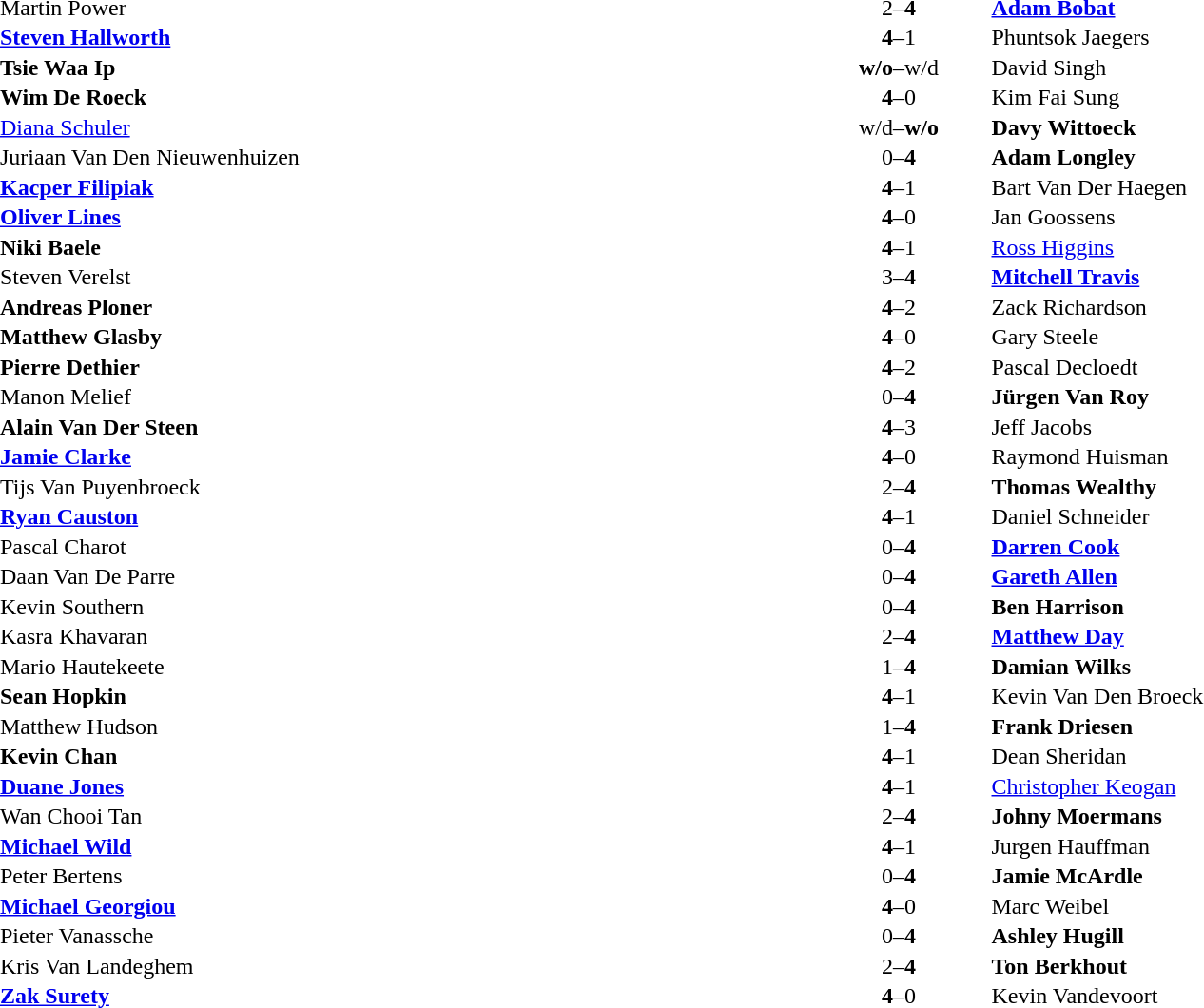<table width="100%" cellspacing="1">
<tr>
<th width=45%></th>
<th width=10%></th>
<th width=45%></th>
</tr>
<tr>
<td> Martin Power</td>
<td align="center">2–<strong>4</strong></td>
<td> <strong><a href='#'>Adam Bobat</a></strong></td>
</tr>
<tr>
<td> <strong><a href='#'>Steven Hallworth</a></strong></td>
<td align="center"><strong>4</strong>–1</td>
<td> Phuntsok Jaegers</td>
</tr>
<tr>
<td> <strong>Tsie Waa Ip</strong></td>
<td align="center"><strong>w/o</strong>–w/d</td>
<td> David Singh</td>
</tr>
<tr>
<td> <strong>Wim De Roeck</strong></td>
<td align="center"><strong>4</strong>–0</td>
<td> Kim Fai Sung</td>
</tr>
<tr>
<td> <a href='#'>Diana Schuler</a></td>
<td align="center">w/d–<strong>w/o</strong></td>
<td> <strong>Davy Wittoeck</strong></td>
</tr>
<tr>
<td> Juriaan Van Den Nieuwenhuizen</td>
<td align="center">0–<strong>4</strong></td>
<td> <strong>Adam Longley</strong></td>
</tr>
<tr>
<td> <strong><a href='#'>Kacper Filipiak</a></strong></td>
<td align="center"><strong>4</strong>–1</td>
<td> Bart Van Der Haegen</td>
</tr>
<tr>
<td> <strong><a href='#'>Oliver Lines</a></strong></td>
<td align="center"><strong>4</strong>–0</td>
<td> Jan Goossens</td>
</tr>
<tr>
<td> <strong>Niki Baele</strong></td>
<td align="center"><strong>4</strong>–1</td>
<td> <a href='#'>Ross Higgins</a></td>
</tr>
<tr>
<td> Steven Verelst</td>
<td align="center">3–<strong>4</strong></td>
<td> <strong><a href='#'>Mitchell Travis</a></strong></td>
</tr>
<tr>
<td> <strong>Andreas Ploner</strong></td>
<td align="center"><strong>4</strong>–2</td>
<td> Zack Richardson</td>
</tr>
<tr>
<td> <strong>Matthew Glasby</strong></td>
<td align="center"><strong>4</strong>–0</td>
<td> Gary Steele</td>
</tr>
<tr>
<td> <strong>Pierre Dethier</strong></td>
<td align="center"><strong>4</strong>–2</td>
<td> Pascal Decloedt</td>
</tr>
<tr>
<td> Manon Melief</td>
<td align="center">0–<strong>4</strong></td>
<td> <strong>Jürgen Van Roy</strong></td>
</tr>
<tr>
<td> <strong>Alain Van Der Steen</strong></td>
<td align="center"><strong>4</strong>–3</td>
<td> Jeff Jacobs</td>
</tr>
<tr>
<td> <strong><a href='#'>Jamie Clarke</a></strong></td>
<td align="center"><strong>4</strong>–0</td>
<td> Raymond Huisman</td>
</tr>
<tr>
<td> Tijs Van Puyenbroeck</td>
<td align="center">2–<strong>4</strong></td>
<td> <strong>Thomas Wealthy</strong></td>
</tr>
<tr>
<td> <strong><a href='#'>Ryan Causton</a></strong></td>
<td align="center"><strong>4</strong>–1</td>
<td> Daniel Schneider</td>
</tr>
<tr>
<td> Pascal Charot</td>
<td align="center">0–<strong>4</strong></td>
<td> <strong><a href='#'>Darren Cook</a></strong></td>
</tr>
<tr>
<td> Daan Van De Parre</td>
<td align="center">0–<strong>4</strong></td>
<td> <strong><a href='#'>Gareth Allen</a></strong></td>
</tr>
<tr>
<td> Kevin Southern</td>
<td align="center">0–<strong>4</strong></td>
<td> <strong>Ben Harrison</strong></td>
</tr>
<tr>
<td> Kasra Khavaran</td>
<td align="center">2–<strong>4</strong></td>
<td> <strong><a href='#'>Matthew Day</a></strong></td>
</tr>
<tr>
<td> Mario Hautekeete</td>
<td align="center">1–<strong>4</strong></td>
<td> <strong>Damian Wilks</strong></td>
</tr>
<tr>
<td> <strong>Sean Hopkin</strong></td>
<td align="center"><strong>4</strong>–1</td>
<td> Kevin Van Den Broeck</td>
</tr>
<tr>
<td> Matthew Hudson</td>
<td align="center">1–<strong>4</strong></td>
<td> <strong>Frank Driesen</strong></td>
</tr>
<tr>
<td> <strong>Kevin Chan</strong></td>
<td align="center"><strong>4</strong>–1</td>
<td> Dean Sheridan</td>
</tr>
<tr>
<td> <strong><a href='#'>Duane Jones</a></strong></td>
<td align="center"><strong>4</strong>–1</td>
<td> <a href='#'>Christopher Keogan</a></td>
</tr>
<tr>
<td> Wan Chooi Tan</td>
<td align="center">2–<strong>4</strong></td>
<td> <strong>Johny Moermans</strong></td>
</tr>
<tr>
<td> <strong><a href='#'>Michael Wild</a></strong></td>
<td align="center"><strong>4</strong>–1</td>
<td> Jurgen Hauffman</td>
</tr>
<tr>
<td> Peter Bertens</td>
<td align="center">0–<strong>4</strong></td>
<td> <strong>Jamie McArdle</strong></td>
</tr>
<tr>
<td> <strong><a href='#'>Michael Georgiou</a></strong></td>
<td align="center"><strong>4</strong>–0</td>
<td> Marc Weibel</td>
</tr>
<tr>
<td> Pieter Vanassche</td>
<td align="center">0–<strong>4</strong></td>
<td> <strong>Ashley Hugill</strong></td>
</tr>
<tr>
<td> Kris Van Landeghem</td>
<td align="center">2–<strong>4</strong></td>
<td> <strong>Ton Berkhout</strong></td>
</tr>
<tr>
<td> <strong><a href='#'>Zak Surety</a></strong></td>
<td align="center"><strong>4</strong>–0</td>
<td> Kevin Vandevoort</td>
</tr>
</table>
